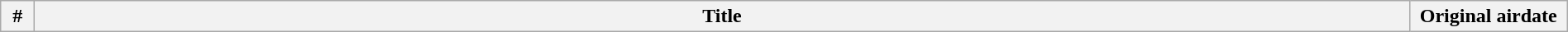<table class="wikitable plainrowheaders" style="width:100%; margin:auto;">
<tr>
<th width="20">#</th>
<th>Title</th>
<th width="120">Original airdate<br>






</th>
</tr>
</table>
